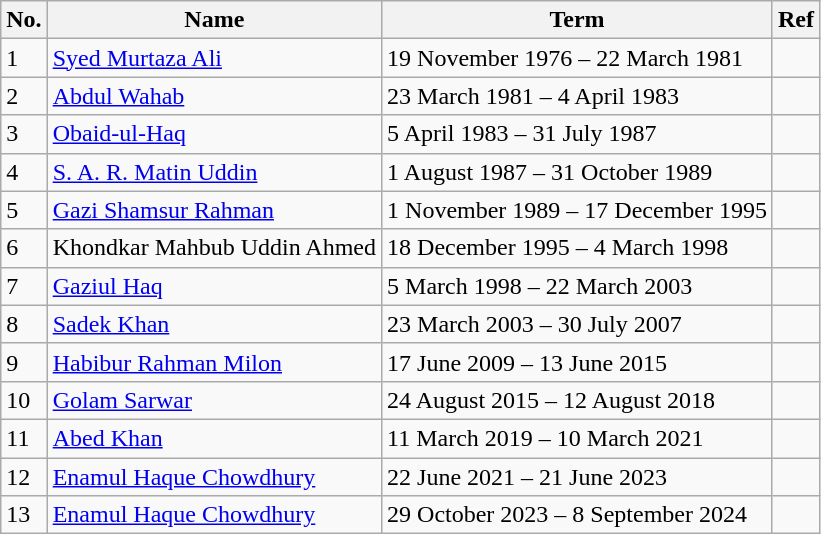<table class="wikitable sortable">
<tr>
<th>No.</th>
<th>Name</th>
<th>Term</th>
<th>Ref</th>
</tr>
<tr>
<td>1</td>
<td><a href='#'>Syed Murtaza Ali</a></td>
<td>19 November 1976 – 22 March 1981</td>
<td></td>
</tr>
<tr>
<td>2</td>
<td><a href='#'>Abdul Wahab</a></td>
<td>23 March 1981 – 4 April 1983</td>
<td></td>
</tr>
<tr>
<td>3</td>
<td><a href='#'>Obaid-ul-Haq</a></td>
<td>5 April 1983 – 31 July 1987</td>
<td></td>
</tr>
<tr>
<td>4</td>
<td><a href='#'>S. A. R. Matin Uddin</a></td>
<td>1 August 1987 – 31 October 1989</td>
<td></td>
</tr>
<tr>
<td>5</td>
<td><a href='#'>Gazi Shamsur Rahman</a></td>
<td>1 November 1989 – 17 December 1995</td>
<td></td>
</tr>
<tr>
<td>6</td>
<td>Khondkar Mahbub Uddin Ahmed</td>
<td>18 December 1995 – 4 March 1998</td>
<td></td>
</tr>
<tr>
<td>7</td>
<td><a href='#'>Gaziul Haq</a></td>
<td>5 March 1998 – 22 March 2003</td>
<td></td>
</tr>
<tr>
<td>8</td>
<td><a href='#'>Sadek Khan</a></td>
<td>23 March 2003 – 30 July 2007</td>
<td></td>
</tr>
<tr>
<td>9</td>
<td><a href='#'>Habibur Rahman Milon</a></td>
<td>17 June 2009 – 13 June 2015</td>
<td></td>
</tr>
<tr>
<td>10</td>
<td><a href='#'>Golam Sarwar</a></td>
<td>24 August 2015 – 12 August 2018</td>
<td></td>
</tr>
<tr>
<td>11</td>
<td><a href='#'>Abed Khan</a></td>
<td>11 March 2019 – 10 March 2021</td>
<td></td>
</tr>
<tr>
<td>12</td>
<td><a href='#'>Enamul Haque Chowdhury</a></td>
<td>22 June 2021 – 21 June 2023</td>
<td></td>
</tr>
<tr>
<td>13</td>
<td><a href='#'>Enamul Haque Chowdhury</a></td>
<td>29 October 2023 – 8 September 2024</td>
<td></td>
</tr>
</table>
